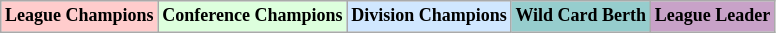<table class="wikitable"  style="margin:center; font-size:75%;">
<tr>
<td style="text-align:center; background:#fcc;"><strong>League Champions</strong></td>
<td style="text-align:center; background:#dfd;"><strong>Conference Champions</strong></td>
<td style="text-align:center; background:#d0e7ff;"><strong>Division Champions</strong></td>
<td style="text-align:center; background:#96cdcd;"><strong>Wild Card Berth</strong></td>
<td style="text-align:center; background:#c8a2c8;"><strong>League Leader</strong></td>
</tr>
</table>
